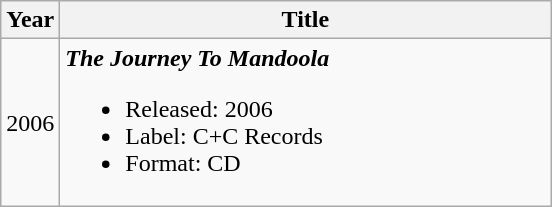<table class="wikitable">
<tr>
<th>Year</th>
<th style="width:225px;">Title</th>
</tr>
<tr>
<td>2006</td>
<td style="width:20em"><strong><em>The Journey To Mandoola</em></strong><br><ul><li>Released: 2006</li><li>Label: C+C Records </li><li>Format: CD</li></ul></td>
</tr>
</table>
